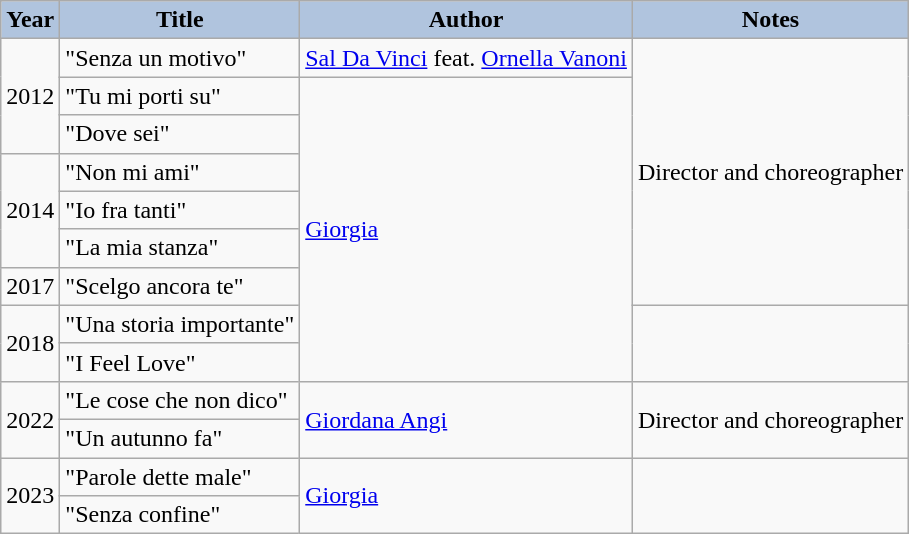<table class="wikitable">
<tr>
<th style="background:#B0C4DE;">Year</th>
<th style="background:#B0C4DE;">Title</th>
<th style="background:#B0C4DE;">Author</th>
<th style="background:#B0C4DE;">Notes</th>
</tr>
<tr>
<td rowspan="3">2012</td>
<td>"Senza un motivo"</td>
<td><a href='#'>Sal Da Vinci</a> feat. <a href='#'>Ornella Vanoni</a></td>
<td rowspan="7">Director and choreographer</td>
</tr>
<tr>
<td>"Tu mi porti su"</td>
<td rowspan="8"><a href='#'>Giorgia</a></td>
</tr>
<tr>
<td>"Dove sei"</td>
</tr>
<tr>
<td rowspan="3">2014</td>
<td>"Non mi ami"</td>
</tr>
<tr>
<td>"Io fra tanti"</td>
</tr>
<tr>
<td>"La mia stanza"</td>
</tr>
<tr>
<td>2017</td>
<td>"Scelgo ancora te"</td>
</tr>
<tr>
<td rowspan="2">2018</td>
<td>"Una storia importante"</td>
<td rowspan="2"></td>
</tr>
<tr>
<td>"I Feel Love"</td>
</tr>
<tr>
<td rowspan="2">2022</td>
<td>"Le cose che non dico"</td>
<td rowspan="2"><a href='#'>Giordana Angi</a></td>
<td rowspan="2">Director and choreographer</td>
</tr>
<tr>
<td>"Un autunno fa"</td>
</tr>
<tr>
<td rowspan="2">2023</td>
<td>"Parole dette male"</td>
<td rowspan="2"><a href='#'>Giorgia</a></td>
<td rowspan="2"></td>
</tr>
<tr>
<td>"Senza confine"</td>
</tr>
</table>
